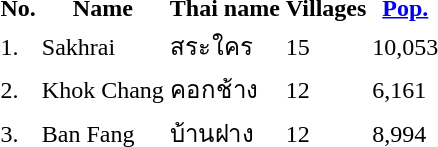<table>
<tr>
<th>No.</th>
<th>Name</th>
<th>Thai name</th>
<th>Villages</th>
<th><a href='#'>Pop.</a></th>
</tr>
<tr>
<td>1.</td>
<td>Sakhrai</td>
<td>สระใคร</td>
<td>15</td>
<td>10,053</td>
<td></td>
</tr>
<tr>
<td>2.</td>
<td>Khok Chang</td>
<td>คอกช้าง</td>
<td>12</td>
<td>6,161</td>
<td></td>
</tr>
<tr>
<td>3.</td>
<td>Ban Fang</td>
<td>บ้านฝาง</td>
<td>12</td>
<td>8,994</td>
<td></td>
</tr>
</table>
